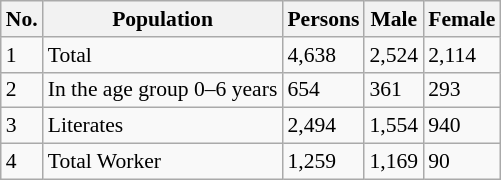<table class="wikitable" style="font-size:90%">
<tr style="text-align:right;">
<th>No.</th>
<th>Population</th>
<th>Persons</th>
<th>Male</th>
<th>Female</th>
</tr>
<tr>
<td>1</td>
<td>Total</td>
<td>4,638</td>
<td>2,524</td>
<td>2,114</td>
</tr>
<tr>
<td>2</td>
<td>In the age group 0–6 years</td>
<td>654</td>
<td>361</td>
<td>293</td>
</tr>
<tr>
<td>3</td>
<td>Literates</td>
<td>2,494</td>
<td>1,554</td>
<td>940</td>
</tr>
<tr>
<td>4</td>
<td>Total Worker</td>
<td>1,259</td>
<td>1,169</td>
<td>90</td>
</tr>
</table>
